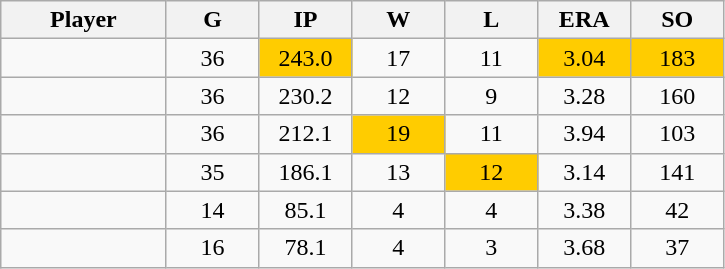<table class="wikitable sortable">
<tr>
<th bgcolor="#DDDDFF" width="16%">Player</th>
<th bgcolor="#DDDDFF" width="9%">G</th>
<th bgcolor="#DDDDFF" width="9%">IP</th>
<th bgcolor="#DDDDFF" width="9%">W</th>
<th bgcolor="#DDDDFF" width="9%">L</th>
<th bgcolor="#DDDDFF" width="9%">ERA</th>
<th bgcolor="#DDDDFF" width="9%">SO</th>
</tr>
<tr align="center">
<td></td>
<td>36</td>
<td bgcolor=#ffcc00>243.0</td>
<td>17</td>
<td>11</td>
<td bgcolor=#ffcc00>3.04</td>
<td bgcolor=#ffcc00>183</td>
</tr>
<tr align="center">
<td></td>
<td>36</td>
<td>230.2</td>
<td>12</td>
<td>9</td>
<td>3.28</td>
<td>160</td>
</tr>
<tr align="center">
<td></td>
<td>36</td>
<td>212.1</td>
<td bgcolor=#ffcc00>19</td>
<td>11</td>
<td>3.94</td>
<td>103</td>
</tr>
<tr align="center">
<td></td>
<td>35</td>
<td>186.1</td>
<td>13</td>
<td bgcolor=#ffcc00>12</td>
<td>3.14</td>
<td>141</td>
</tr>
<tr align="center">
<td></td>
<td>14</td>
<td>85.1</td>
<td>4</td>
<td>4</td>
<td>3.38</td>
<td>42</td>
</tr>
<tr align="center">
<td></td>
<td>16</td>
<td>78.1</td>
<td>4</td>
<td>3</td>
<td>3.68</td>
<td>37</td>
</tr>
</table>
